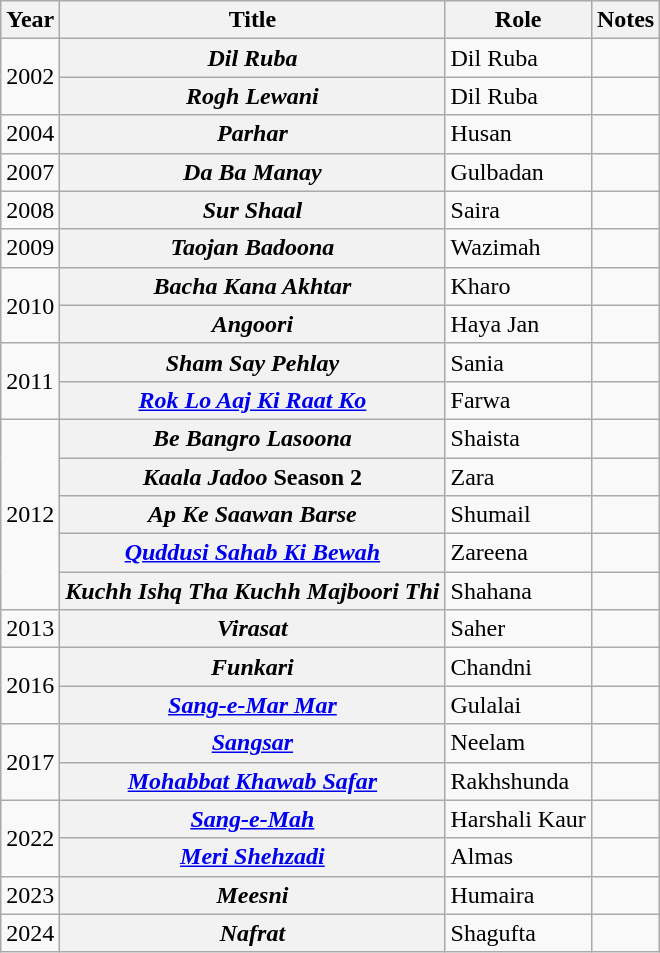<table class="wikitable plainrowheaders">
<tr>
<th>Year</th>
<th>Title</th>
<th>Role</th>
<th>Notes</th>
</tr>
<tr>
<td rowspan="2">2002</td>
<th scope="row"><em>Dil Ruba</em></th>
<td>Dil Ruba</td>
<td></td>
</tr>
<tr>
<th scope="row"><em>Rogh Lewani</em></th>
<td>Dil Ruba</td>
<td></td>
</tr>
<tr>
<td>2004</td>
<th scope="row"><em>Parhar</em></th>
<td>Husan</td>
<td></td>
</tr>
<tr>
<td>2007</td>
<th scope="row"><em>Da Ba Manay</em></th>
<td>Gulbadan</td>
<td></td>
</tr>
<tr>
<td>2008</td>
<th scope="row"><em>Sur Shaal</em></th>
<td>Saira</td>
<td></td>
</tr>
<tr>
<td>2009</td>
<th scope="row"><em>Taojan Badoona</em></th>
<td>Wazimah</td>
<td></td>
</tr>
<tr>
<td rowspan="2">2010</td>
<th scope="row"><em>Bacha Kana Akhtar</em></th>
<td>Kharo</td>
<td></td>
</tr>
<tr>
<th scope="row"><em>Angoori</em></th>
<td>Haya Jan</td>
<td></td>
</tr>
<tr>
<td rowspan="2">2011</td>
<th scope="row"><em>Sham Say Pehlay</em></th>
<td>Sania</td>
<td></td>
</tr>
<tr>
<th scope="row"><em><a href='#'>Rok Lo Aaj Ki Raat Ko</a></em></th>
<td>Farwa</td>
<td></td>
</tr>
<tr>
<td rowspan="5">2012</td>
<th scope="row"><em>Be Bangro Lasoona</em></th>
<td>Shaista</td>
<td></td>
</tr>
<tr>
<th scope="row"><em>Kaala Jadoo</em> Season 2</th>
<td>Zara</td>
<td></td>
</tr>
<tr>
<th scope="row"><em>Ap Ke Saawan Barse</em></th>
<td>Shumail</td>
<td></td>
</tr>
<tr>
<th scope="row"><em><a href='#'>Quddusi Sahab Ki Bewah</a></em></th>
<td>Zareena</td>
<td></td>
</tr>
<tr>
<th scope="row"><em>Kuchh Ishq Tha Kuchh Majboori Thi</em></th>
<td>Shahana</td>
<td></td>
</tr>
<tr>
<td>2013</td>
<th scope="row"><em>Virasat</em></th>
<td>Saher</td>
<td></td>
</tr>
<tr>
<td rowspan="2">2016</td>
<th scope="row"><em>Funkari</em></th>
<td>Chandni</td>
<td></td>
</tr>
<tr>
<th scope="row"><em><a href='#'>Sang-e-Mar Mar</a></em></th>
<td>Gulalai</td>
<td></td>
</tr>
<tr>
<td rowspan="2">2017</td>
<th scope="row"><em><a href='#'>Sangsar</a></em></th>
<td>Neelam</td>
<td></td>
</tr>
<tr>
<th scope="row"><em><a href='#'>Mohabbat Khawab Safar</a></em></th>
<td>Rakhshunda</td>
<td></td>
</tr>
<tr>
<td rowspan="2">2022</td>
<th scope="row"><em><a href='#'>Sang-e-Mah</a></em></th>
<td>Harshali Kaur</td>
<td></td>
</tr>
<tr>
<th scope="row"><em><a href='#'>Meri Shehzadi</a></em></th>
<td>Almas</td>
<td></td>
</tr>
<tr>
<td>2023</td>
<th scope="row"><em>Meesni</em></th>
<td>Humaira</td>
<td></td>
</tr>
<tr>
<td>2024</td>
<th scope="row"><em>Nafrat</em></th>
<td>Shagufta</td>
<td></td>
</tr>
</table>
